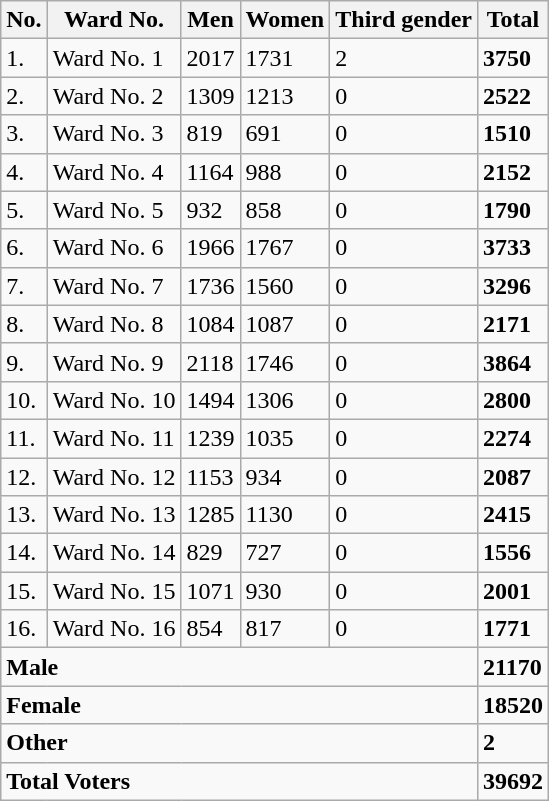<table class="wikitable sortable">
<tr>
<th>No.</th>
<th>Ward No.</th>
<th>Men</th>
<th>Women</th>
<th>Third gender</th>
<th>Total</th>
</tr>
<tr>
<td>1.</td>
<td>Ward No. 1</td>
<td>2017</td>
<td>1731</td>
<td>2</td>
<td><strong>3750</strong></td>
</tr>
<tr>
<td>2.</td>
<td>Ward No. 2</td>
<td>1309</td>
<td>1213</td>
<td>0</td>
<td><strong>2522</strong></td>
</tr>
<tr>
<td>3.</td>
<td>Ward No. 3</td>
<td>819</td>
<td>691</td>
<td>0</td>
<td><strong>1510</strong></td>
</tr>
<tr>
<td>4.</td>
<td>Ward No. 4</td>
<td>1164</td>
<td>988</td>
<td>0</td>
<td><strong>2152</strong></td>
</tr>
<tr>
<td>5.</td>
<td>Ward No. 5</td>
<td>932</td>
<td>858</td>
<td>0</td>
<td><strong>1790</strong></td>
</tr>
<tr>
<td>6.</td>
<td>Ward No. 6</td>
<td>1966</td>
<td>1767</td>
<td>0</td>
<td><strong>3733</strong></td>
</tr>
<tr>
<td>7.</td>
<td>Ward No. 7</td>
<td>1736</td>
<td>1560</td>
<td>0</td>
<td><strong>3296</strong></td>
</tr>
<tr>
<td>8.</td>
<td>Ward No. 8</td>
<td>1084</td>
<td>1087</td>
<td>0</td>
<td><strong>2171</strong></td>
</tr>
<tr>
<td>9.</td>
<td>Ward No. 9</td>
<td>2118</td>
<td>1746</td>
<td>0</td>
<td><strong>3864</strong></td>
</tr>
<tr>
<td>10.</td>
<td>Ward No. 10</td>
<td>1494</td>
<td>1306</td>
<td>0</td>
<td><strong>2800</strong></td>
</tr>
<tr>
<td>11.</td>
<td>Ward No. 11</td>
<td>1239</td>
<td>1035</td>
<td>0</td>
<td><strong>2274</strong></td>
</tr>
<tr>
<td>12.</td>
<td>Ward No. 12</td>
<td>1153</td>
<td>934</td>
<td>0</td>
<td><strong>2087</strong></td>
</tr>
<tr>
<td>13.</td>
<td>Ward No. 13</td>
<td>1285</td>
<td>1130</td>
<td>0</td>
<td><strong>2415</strong></td>
</tr>
<tr>
<td>14.</td>
<td>Ward No. 14</td>
<td>829</td>
<td>727</td>
<td>0</td>
<td><strong>1556</strong></td>
</tr>
<tr>
<td>15.</td>
<td>Ward No. 15</td>
<td>1071</td>
<td>930</td>
<td>0</td>
<td><strong>2001</strong></td>
</tr>
<tr>
<td>16.</td>
<td>Ward No. 16</td>
<td>854</td>
<td>817</td>
<td>0</td>
<td><strong>1771</strong></td>
</tr>
<tr>
<td colspan="5"><strong>Male</strong></td>
<td><strong>21170</strong></td>
</tr>
<tr>
<td colspan="5"><strong>Female</strong></td>
<td><strong>18520</strong></td>
</tr>
<tr>
<td colspan="5"><strong>Other</strong></td>
<td><strong>2</strong></td>
</tr>
<tr>
<td colspan="5"><strong>Total Voters</strong></td>
<td><strong>39692</strong></td>
</tr>
</table>
